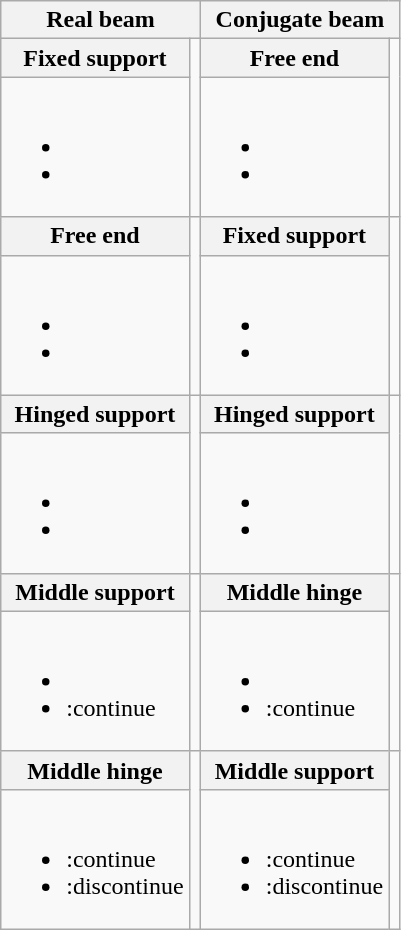<table class = "wikitable">
<tr>
<th colspan="2">Real beam</th>
<th colspan="2">Conjugate beam</th>
</tr>
<tr>
<th>Fixed support</th>
<td rowspan="2"></td>
<th>Free end</th>
<td rowspan="2"></td>
</tr>
<tr>
<td><br><ul><li></li><li></li></ul></td>
<td><br><ul><li></li><li></li></ul></td>
</tr>
<tr>
<th>Free end</th>
<td rowspan="2"></td>
<th>Fixed support</th>
<td rowspan="2"></td>
</tr>
<tr>
<td><br><ul><li></li><li></li></ul></td>
<td><br><ul><li></li><li></li></ul></td>
</tr>
<tr>
<th>Hinged support</th>
<td rowspan="2"></td>
<th>Hinged support</th>
<td rowspan="2"></td>
</tr>
<tr>
<td><br><ul><li></li><li></li></ul></td>
<td><br><ul><li></li><li></li></ul></td>
</tr>
<tr>
<th>Middle support</th>
<td rowspan="2"></td>
<th>Middle hinge</th>
<td rowspan="2"></td>
</tr>
<tr>
<td><br><ul><li></li><li>:continue</li></ul></td>
<td><br><ul><li></li><li>:continue</li></ul></td>
</tr>
<tr>
<th>Middle hinge</th>
<td rowspan="2"></td>
<th>Middle support</th>
<td rowspan="2"></td>
</tr>
<tr>
<td><br><ul><li>:continue</li><li>:discontinue</li></ul></td>
<td><br><ul><li>:continue</li><li>:discontinue</li></ul></td>
</tr>
</table>
